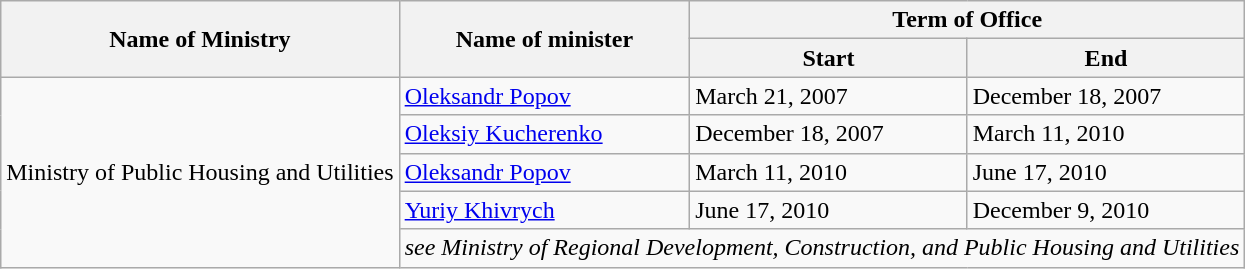<table class="wikitable">
<tr>
<th rowspan="2">Name of Ministry</th>
<th rowspan="2">Name of minister</th>
<th colspan="2">Term of Office</th>
</tr>
<tr>
<th>Start</th>
<th>End</th>
</tr>
<tr>
<td rowspan="5">Ministry of Public Housing and Utilities</td>
<td><a href='#'>Oleksandr Popov</a></td>
<td>March 21, 2007</td>
<td>December 18, 2007</td>
</tr>
<tr>
<td><a href='#'>Oleksiy Kucherenko</a></td>
<td>December 18, 2007</td>
<td>March 11, 2010</td>
</tr>
<tr>
<td><a href='#'>Oleksandr Popov</a></td>
<td>March 11, 2010</td>
<td>June 17, 2010</td>
</tr>
<tr>
<td><a href='#'>Yuriy Khivrych</a></td>
<td>June 17, 2010</td>
<td>December 9, 2010</td>
</tr>
<tr>
<td colspan="3"><em>see Ministry of Regional Development, Construction, and Public Housing and Utilities</em></td>
</tr>
</table>
